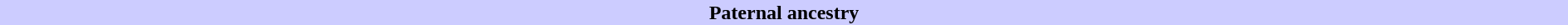<table class="toccolours collapsible collapsed"  style="width:100%; margin:auto;">
<tr>
<th style="background:#ccf;">Paternal ancestry</th>
</tr>
<tr>
<td><br></td>
</tr>
</table>
